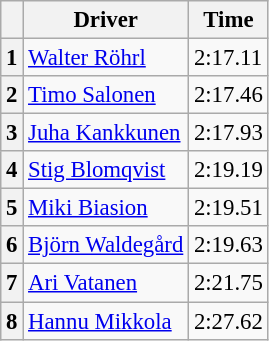<table class="wikitable" style="font-size:95%">
<tr>
<th></th>
<th>Driver</th>
<th>Time</th>
</tr>
<tr>
<th>1</th>
<td> <a href='#'>Walter Röhrl</a></td>
<td>2:17.11</td>
</tr>
<tr>
<th>2</th>
<td> <a href='#'>Timo Salonen</a></td>
<td>2:17.46</td>
</tr>
<tr>
<th>3</th>
<td> <a href='#'>Juha Kankkunen</a></td>
<td>2:17.93</td>
</tr>
<tr>
<th>4</th>
<td> <a href='#'>Stig Blomqvist</a></td>
<td>2:19.19</td>
</tr>
<tr>
<th>5</th>
<td> <a href='#'>Miki Biasion</a></td>
<td>2:19.51</td>
</tr>
<tr>
<th>6</th>
<td> <a href='#'>Björn Waldegård</a></td>
<td>2:19.63</td>
</tr>
<tr>
<th>7</th>
<td> <a href='#'>Ari Vatanen</a></td>
<td>2:21.75</td>
</tr>
<tr>
<th>8</th>
<td> <a href='#'>Hannu Mikkola</a></td>
<td>2:27.62</td>
</tr>
</table>
